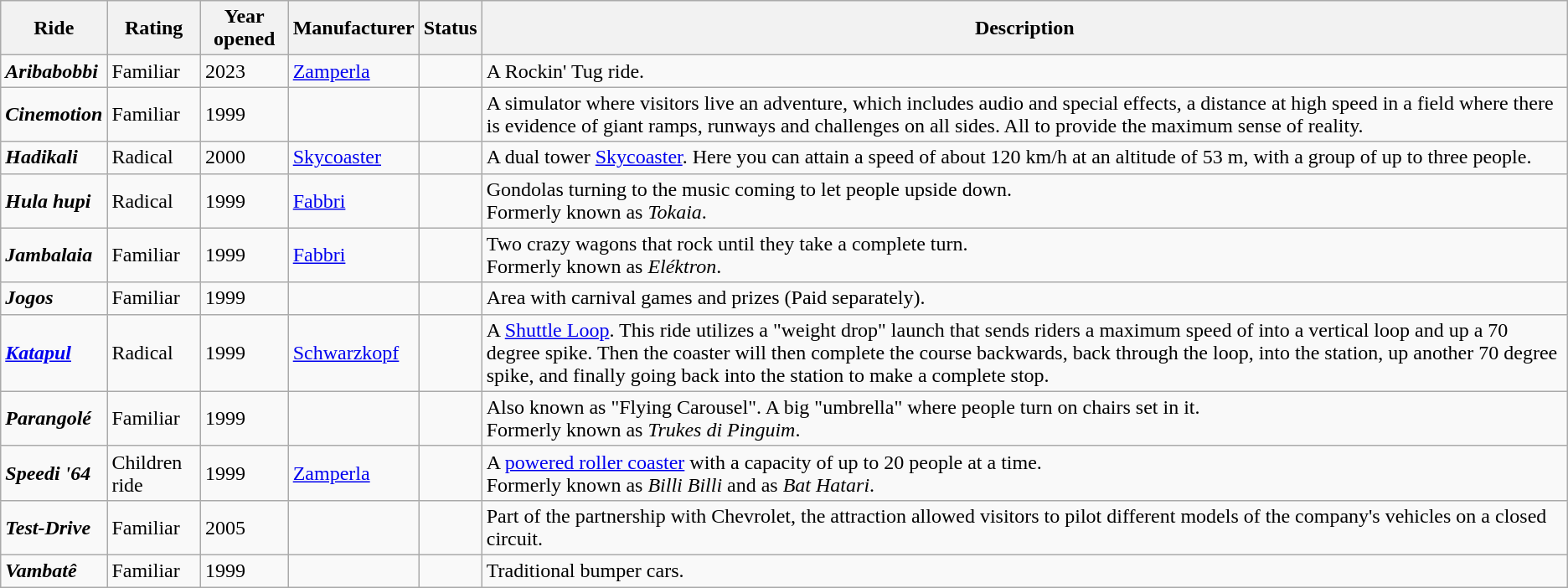<table class="wikitable">
<tr>
<th>Ride</th>
<th>Rating</th>
<th>Year opened</th>
<th>Manufacturer</th>
<th>Status</th>
<th>Description</th>
</tr>
<tr>
<td><strong><em>Aribabobbi</em></strong></td>
<td>Familiar</td>
<td>2023</td>
<td><a href='#'>Zamperla</a></td>
<td></td>
<td>A Rockin' Tug ride.</td>
</tr>
<tr>
<td><strong><em>Cinemotion</em></strong></td>
<td>Familiar</td>
<td>1999</td>
<td></td>
<td></td>
<td>A simulator where visitors live an adventure, which includes audio and special effects, a distance at high speed in a field where there is evidence of giant ramps, runways and challenges on all sides. All to provide the maximum sense of reality.</td>
</tr>
<tr>
<td><strong><em>Hadikali</em></strong></td>
<td>Radical</td>
<td>2000</td>
<td><a href='#'>Skycoaster</a></td>
<td></td>
<td>A dual tower <a href='#'>Skycoaster</a>. Here you can attain a speed of about 120 km/h at an altitude of 53 m, with a group of up to three people.</td>
</tr>
<tr>
<td><strong><em>Hula hupi</em></strong></td>
<td>Radical</td>
<td>1999</td>
<td><a href='#'>Fabbri</a></td>
<td></td>
<td>Gondolas turning to the music coming to let people upside down.<br>Formerly known as <em>Tokaia</em>.</td>
</tr>
<tr>
<td><strong><em>Jambalaia</em></strong></td>
<td>Familiar</td>
<td>1999</td>
<td><a href='#'>Fabbri</a></td>
<td></td>
<td>Two crazy wagons that rock until they take a complete turn.<br>Formerly known as <em>Eléktron</em>.</td>
</tr>
<tr>
<td><strong><em>Jogos</em></strong></td>
<td>Familiar</td>
<td>1999</td>
<td></td>
<td></td>
<td>Area with carnival games and prizes (Paid separately).</td>
</tr>
<tr>
<td><strong><em><a href='#'>Katapul</a></em></strong></td>
<td>Radical</td>
<td>1999</td>
<td><a href='#'>Schwarzkopf</a></td>
<td></td>
<td>A <a href='#'>Shuttle Loop</a>. This ride utilizes a "weight drop" launch that sends riders a maximum speed of  into a vertical loop and up a 70 degree spike. Then the coaster will then complete the course backwards, back through the loop, into the station, up another 70 degree spike, and finally going back into the station to make a complete stop.</td>
</tr>
<tr>
<td><strong><em>Parangolé</em></strong></td>
<td>Familiar</td>
<td>1999</td>
<td></td>
<td></td>
<td>Also known as "Flying Carousel". A big "umbrella" where people turn on chairs set in it.<br>Formerly known as <em>Trukes di Pinguim</em>.</td>
</tr>
<tr>
<td><strong><em>Speedi '64</em></strong></td>
<td>Children ride</td>
<td>1999</td>
<td><a href='#'>Zamperla</a></td>
<td></td>
<td>A <a href='#'>powered roller coaster</a> with a capacity of up to 20 people at a time.<br>Formerly known as <em>Billi Billi</em> and as <em>Bat Hatari</em>.</td>
</tr>
<tr>
<td><strong><em>Test-Drive</em></strong></td>
<td>Familiar</td>
<td>2005</td>
<td></td>
<td></td>
<td>Part of the partnership with Chevrolet, the attraction allowed visitors to pilot different models of the company's vehicles on a closed circuit.</td>
</tr>
<tr>
<td><strong><em>Vambatê</em></strong></td>
<td>Familiar</td>
<td>1999</td>
<td></td>
<td></td>
<td>Traditional bumper cars.</td>
</tr>
</table>
